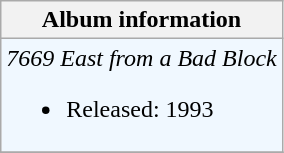<table class="wikitable">
<tr>
<th align="left">Album information</th>
</tr>
<tr bgcolor="#F0F8FF">
<td align="left"><em>7669 East from a Bad Block</em> <br><ul><li>Released: 1993</li></ul></td>
</tr>
<tr>
</tr>
</table>
